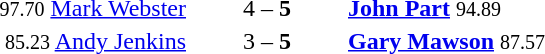<table style="text-align:center">
<tr>
<th width=223></th>
<th width=100></th>
<th width=223></th>
</tr>
<tr>
<td align=right><small>97.70</small> <a href='#'>Mark Webster</a> </td>
<td>4 – <strong>5</strong></td>
<td align=left> <strong><a href='#'>John Part</a></strong> <small>94.89</small></td>
</tr>
<tr>
<td align=right><small>85.23</small> <a href='#'>Andy Jenkins</a> </td>
<td>3 – <strong>5</strong></td>
<td align=left> <strong><a href='#'>Gary Mawson</a></strong> <small>87.57</small></td>
</tr>
</table>
